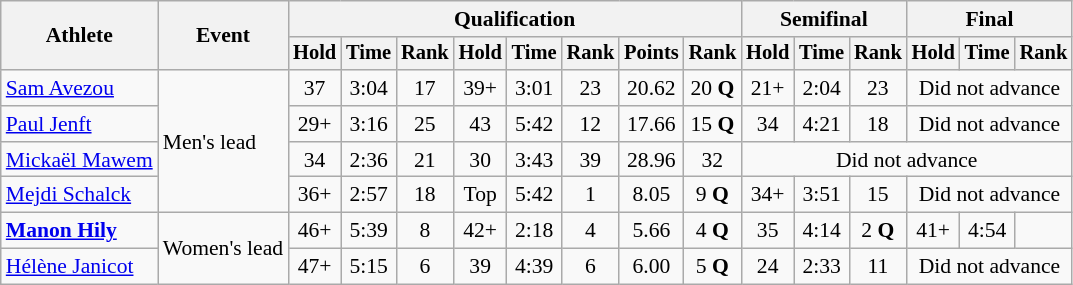<table class=wikitable style=font-size:90% align=center>
<tr>
<th rowspan=2>Athlete</th>
<th rowspan=2>Event</th>
<th colspan=8>Qualification</th>
<th colspan=3>Semifinal</th>
<th colspan=3>Final</th>
</tr>
<tr style=font-size:95%>
<th>Hold</th>
<th>Time</th>
<th>Rank</th>
<th>Hold</th>
<th>Time</th>
<th>Rank</th>
<th>Points</th>
<th>Rank</th>
<th>Hold</th>
<th>Time</th>
<th>Rank</th>
<th>Hold</th>
<th>Time</th>
<th>Rank</th>
</tr>
<tr align=center>
<td align=left><a href='#'>Sam Avezou</a></td>
<td rowspan=4 align=left>Men's lead</td>
<td>37</td>
<td>3:04</td>
<td>17</td>
<td>39+</td>
<td>3:01</td>
<td>23</td>
<td>20.62</td>
<td>20 <strong>Q</strong></td>
<td>21+</td>
<td>2:04</td>
<td>23</td>
<td colspan=3>Did not advance</td>
</tr>
<tr align=center>
<td align=left><a href='#'>Paul Jenft</a></td>
<td>29+</td>
<td>3:16</td>
<td>25</td>
<td>43</td>
<td>5:42</td>
<td>12</td>
<td>17.66</td>
<td>15 <strong>Q</strong></td>
<td>34</td>
<td>4:21</td>
<td>18</td>
<td colspan=3>Did not advance</td>
</tr>
<tr align=center>
<td align=left><a href='#'>Mickaël Mawem</a></td>
<td>34</td>
<td>2:36</td>
<td>21</td>
<td>30</td>
<td>3:43</td>
<td>39</td>
<td>28.96</td>
<td>32</td>
<td colspan=6>Did not advance</td>
</tr>
<tr align=center>
<td align=left><a href='#'>Mejdi Schalck</a></td>
<td>36+</td>
<td>2:57</td>
<td>18</td>
<td>Top</td>
<td>5:42</td>
<td>1</td>
<td>8.05</td>
<td>9 <strong>Q</strong></td>
<td>34+</td>
<td>3:51</td>
<td>15</td>
<td colspan=3>Did not advance</td>
</tr>
<tr align=center>
<td align=left><strong><a href='#'>Manon Hily</a></strong></td>
<td rowspan=2 align=left>Women's lead</td>
<td>46+</td>
<td>5:39</td>
<td>8</td>
<td>42+</td>
<td>2:18</td>
<td>4</td>
<td>5.66</td>
<td>4 <strong>Q</strong></td>
<td>35</td>
<td>4:14</td>
<td>2 <strong>Q</strong></td>
<td>41+</td>
<td>4:54</td>
<td></td>
</tr>
<tr align=center>
<td align=left><a href='#'>Hélène Janicot</a></td>
<td>47+</td>
<td>5:15</td>
<td>6</td>
<td>39</td>
<td>4:39</td>
<td>6</td>
<td>6.00</td>
<td>5 <strong>Q</strong></td>
<td>24</td>
<td>2:33</td>
<td>11</td>
<td colspan=3>Did not advance</td>
</tr>
</table>
